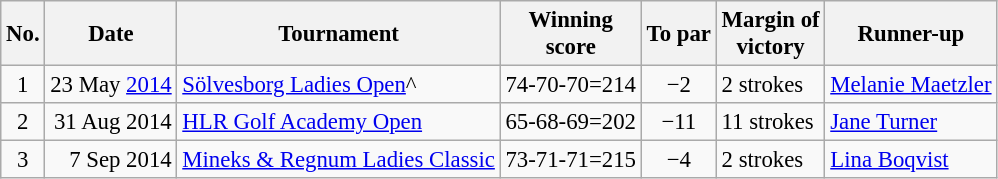<table class="wikitable" style="font-size:95%;">
<tr>
<th>No.</th>
<th>Date</th>
<th>Tournament</th>
<th>Winning<br>score</th>
<th>To par</th>
<th>Margin of<br>victory</th>
<th>Runner-up</th>
</tr>
<tr>
<td align=center>1</td>
<td align=right>23 May <a href='#'>2014</a></td>
<td><a href='#'>Sölvesborg Ladies Open</a>^</td>
<td align=right>74-70-70=214</td>
<td align=center>−2</td>
<td>2 strokes</td>
<td> <a href='#'>Melanie Maetzler</a></td>
</tr>
<tr>
<td align=center>2</td>
<td align=right>31 Aug 2014</td>
<td><a href='#'>HLR Golf Academy Open</a></td>
<td align=right>65-68-69=202</td>
<td align=center>−11</td>
<td>11 strokes</td>
<td> <a href='#'>Jane Turner</a></td>
</tr>
<tr>
<td align=center>3</td>
<td align=right>7 Sep 2014</td>
<td><a href='#'>Mineks & Regnum Ladies Classic</a></td>
<td align=right>73-71-71=215</td>
<td align=center>−4</td>
<td>2 strokes</td>
<td> <a href='#'>Lina Boqvist</a></td>
</tr>
</table>
